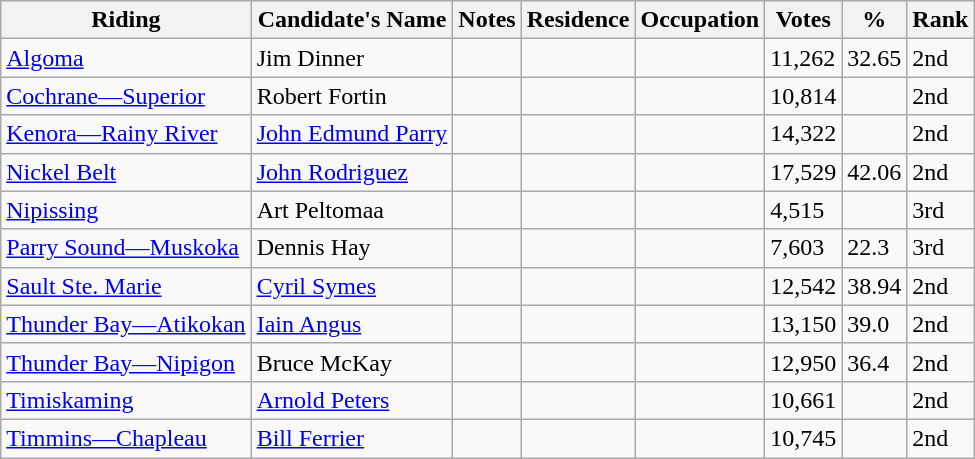<table class="wikitable sortable">
<tr>
<th>Riding<br></th>
<th>Candidate's Name</th>
<th>Notes</th>
<th>Residence</th>
<th>Occupation</th>
<th>Votes</th>
<th>%</th>
<th>Rank</th>
</tr>
<tr>
<td><a href='#'>Algoma</a></td>
<td>Jim Dinner</td>
<td></td>
<td></td>
<td></td>
<td>11,262</td>
<td>32.65</td>
<td>2nd</td>
</tr>
<tr>
<td><a href='#'>Cochrane—Superior</a></td>
<td>Robert Fortin</td>
<td></td>
<td></td>
<td></td>
<td>10,814</td>
<td></td>
<td>2nd</td>
</tr>
<tr>
<td><a href='#'>Kenora—Rainy River</a></td>
<td><a href='#'>John Edmund Parry</a></td>
<td></td>
<td></td>
<td></td>
<td>14,322</td>
<td></td>
<td>2nd</td>
</tr>
<tr>
<td><a href='#'>Nickel Belt</a></td>
<td><a href='#'>John Rodriguez</a></td>
<td></td>
<td></td>
<td></td>
<td>17,529</td>
<td>42.06</td>
<td>2nd</td>
</tr>
<tr>
<td><a href='#'>Nipissing</a></td>
<td>Art Peltomaa</td>
<td></td>
<td></td>
<td></td>
<td>4,515</td>
<td></td>
<td>3rd</td>
</tr>
<tr>
<td><a href='#'>Parry Sound—Muskoka</a></td>
<td>Dennis Hay</td>
<td></td>
<td></td>
<td></td>
<td>7,603</td>
<td>22.3</td>
<td>3rd</td>
</tr>
<tr>
<td><a href='#'>Sault Ste. Marie</a></td>
<td><a href='#'>Cyril Symes</a></td>
<td></td>
<td></td>
<td></td>
<td>12,542</td>
<td>38.94</td>
<td>2nd</td>
</tr>
<tr>
<td><a href='#'>Thunder Bay—Atikokan</a></td>
<td><a href='#'>Iain Angus</a></td>
<td></td>
<td></td>
<td></td>
<td>13,150</td>
<td>39.0</td>
<td>2nd</td>
</tr>
<tr>
<td><a href='#'>Thunder Bay—Nipigon</a></td>
<td>Bruce McKay</td>
<td></td>
<td></td>
<td></td>
<td>12,950</td>
<td>36.4</td>
<td>2nd</td>
</tr>
<tr>
<td><a href='#'>Timiskaming</a></td>
<td><a href='#'>Arnold Peters</a></td>
<td></td>
<td></td>
<td></td>
<td>10,661</td>
<td></td>
<td>2nd</td>
</tr>
<tr>
<td><a href='#'>Timmins—Chapleau</a></td>
<td><a href='#'>Bill Ferrier</a></td>
<td></td>
<td></td>
<td></td>
<td>10,745</td>
<td></td>
<td>2nd</td>
</tr>
</table>
